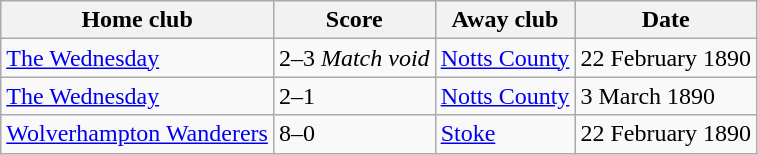<table class="wikitable">
<tr>
<th>Home club</th>
<th>Score</th>
<th>Away club</th>
<th>Date</th>
</tr>
<tr>
<td><a href='#'>The Wednesday</a></td>
<td>2–3 <em>Match void</em></td>
<td><a href='#'>Notts County</a></td>
<td>22 February 1890</td>
</tr>
<tr>
<td><a href='#'>The Wednesday</a></td>
<td>2–1</td>
<td><a href='#'>Notts County</a></td>
<td>3 March 1890</td>
</tr>
<tr>
<td><a href='#'>Wolverhampton Wanderers</a></td>
<td>8–0</td>
<td><a href='#'>Stoke</a></td>
<td>22 February 1890</td>
</tr>
</table>
